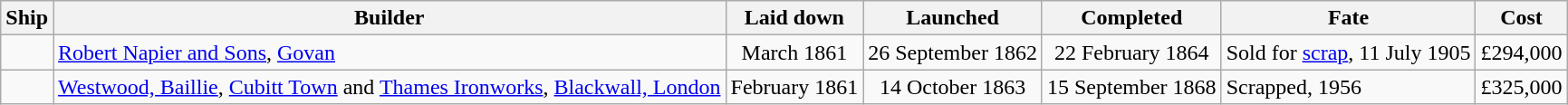<table class="wikitable" border="1">
<tr>
<th>Ship</th>
<th>Builder</th>
<th>Laid down</th>
<th>Launched</th>
<th>Completed</th>
<th>Fate</th>
<th>Cost</th>
</tr>
<tr>
<td></td>
<td><a href='#'>Robert Napier and Sons</a>, <a href='#'>Govan</a></td>
<td align=center>March 1861</td>
<td align=center>26 September 1862</td>
<td align=center>22 February 1864</td>
<td>Sold for <a href='#'>scrap</a>, 11 July 1905</td>
<td>£294,000</td>
</tr>
<tr>
<td></td>
<td><a href='#'>Westwood, Baillie</a>, <a href='#'>Cubitt Town</a> and <a href='#'>Thames Ironworks</a>, <a href='#'>Blackwall, London</a></td>
<td align=center>February 1861</td>
<td align=center>14 October 1863</td>
<td align=center>15 September 1868</td>
<td>Scrapped, 1956</td>
<td>£325,000</td>
</tr>
</table>
